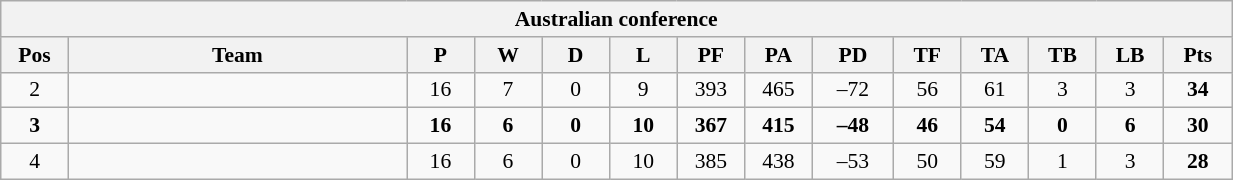<table class="wikitable" style="text-align:center; font-size:90%; width:65%;">
<tr>
<th colspan="100%" cellpadding="0" cellspacing="0">Australian conference</th>
</tr>
<tr>
<th style="width:5%;">Pos</th>
<th style="width:25%;">Team</th>
<th style="width:5%;">P</th>
<th style="width:5%;">W</th>
<th style="width:5%;">D</th>
<th style="width:5%;">L</th>
<th style="width:5%;">PF</th>
<th style="width:5%;">PA</th>
<th style="width:6%;">PD</th>
<th style="width:5%;">TF</th>
<th style="width:5%;">TA</th>
<th style="width:5%;">TB</th>
<th style="width:5%;">LB</th>
<th style="width:5%;">Pts<br></th>
</tr>
<tr>
<td>2</td>
<td style="text-align:left;"></td>
<td>16</td>
<td>7</td>
<td>0</td>
<td>9</td>
<td>393</td>
<td>465</td>
<td>–72</td>
<td>56</td>
<td>61</td>
<td>3</td>
<td>3</td>
<td><strong>34</strong></td>
</tr>
<tr>
<td><strong>3</strong></td>
<td style="text-align:left;"><strong></strong></td>
<td><strong>16</strong></td>
<td><strong>6</strong></td>
<td><strong>0</strong></td>
<td><strong>10</strong></td>
<td><strong>367</strong></td>
<td><strong>415</strong></td>
<td><strong>–48</strong></td>
<td><strong>46</strong></td>
<td><strong>54</strong></td>
<td><strong>0</strong></td>
<td><strong>6</strong></td>
<td><strong>30</strong></td>
</tr>
<tr>
<td>4</td>
<td style="text-align:left;"></td>
<td>16</td>
<td>6</td>
<td>0</td>
<td>10</td>
<td>385</td>
<td>438</td>
<td>–53</td>
<td>50</td>
<td>59</td>
<td>1</td>
<td>3</td>
<td><strong>28</strong></td>
</tr>
</table>
